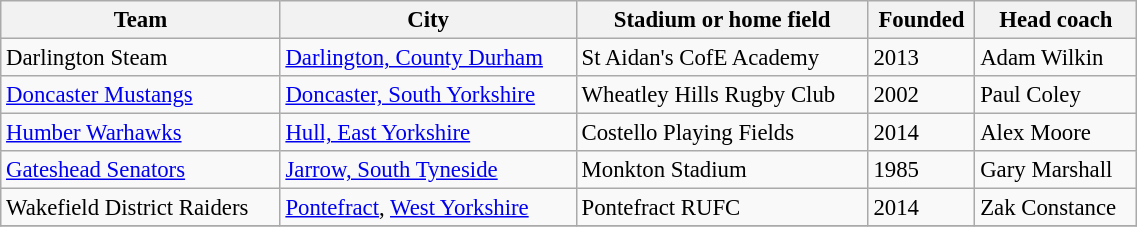<table class="wikitable" style="text-align:center; font-size:95%;width:60%; text-align:left">
<tr>
<th><strong>Team</strong></th>
<th><strong>City</strong></th>
<th><strong>Stadium or home field</strong></th>
<th><strong>Founded</strong></th>
<th><strong>Head coach</strong></th>
</tr>
<tr --->
<td> Darlington Steam</td>
<td> <a href='#'>Darlington, County Durham</a></td>
<td>St Aidan's CofE Academy</td>
<td>2013</td>
<td>Adam Wilkin</td>
</tr>
<tr --->
<td> <a href='#'>Doncaster Mustangs</a></td>
<td> <a href='#'>Doncaster, South Yorkshire</a></td>
<td>Wheatley Hills Rugby Club</td>
<td>2002</td>
<td>Paul Coley</td>
</tr>
<tr --->
<td> <a href='#'>Humber Warhawks</a></td>
<td> <a href='#'>Hull, East Yorkshire</a></td>
<td>Costello Playing Fields</td>
<td>2014</td>
<td>Alex Moore</td>
</tr>
<tr --->
<td> <a href='#'>Gateshead Senators</a></td>
<td> <a href='#'>Jarrow, South Tyneside</a></td>
<td>Monkton Stadium</td>
<td>1985</td>
<td>Gary Marshall</td>
</tr>
<tr --->
<td> Wakefield District Raiders</td>
<td> <a href='#'>Pontefract</a>, <a href='#'>West Yorkshire</a></td>
<td>Pontefract RUFC</td>
<td>2014</td>
<td>Zak Constance</td>
</tr>
<tr --->
</tr>
</table>
